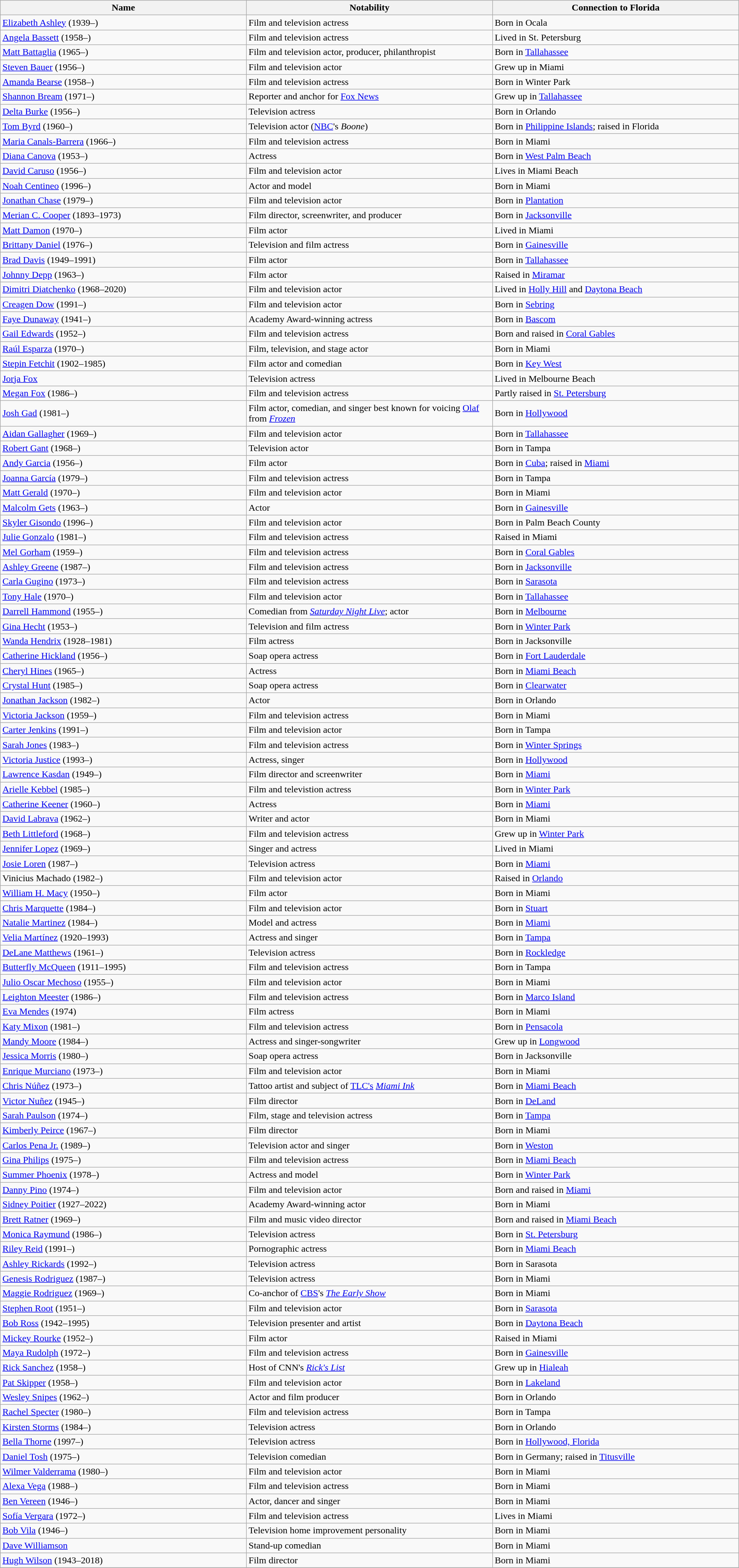<table class="wikitable" style="width:100%;">
<tr>
<th width=33%>Name</th>
<th width=33%>Notability</th>
<th width=33%>Connection to Florida</th>
</tr>
<tr>
<td><a href='#'>Elizabeth Ashley</a> (1939–)</td>
<td>Film and television actress</td>
<td>Born in Ocala</td>
</tr>
<tr>
<td><a href='#'>Angela Bassett</a> (1958–)</td>
<td>Film and television actress</td>
<td>Lived in St. Petersburg</td>
</tr>
<tr>
<td><a href='#'>Matt Battaglia</a> (1965–)</td>
<td>Film and television actor, producer, philanthropist</td>
<td>Born in <a href='#'>Tallahassee</a></td>
</tr>
<tr>
<td><a href='#'>Steven Bauer</a> (1956–)</td>
<td>Film and television actor</td>
<td>Grew up in Miami</td>
</tr>
<tr>
<td><a href='#'>Amanda Bearse</a> (1958–)</td>
<td>Film and television actress</td>
<td>Born in Winter Park</td>
</tr>
<tr>
<td><a href='#'>Shannon Bream</a> (1971–)</td>
<td>Reporter and anchor for <a href='#'>Fox News</a></td>
<td>Grew up in <a href='#'>Tallahassee</a></td>
</tr>
<tr>
<td><a href='#'>Delta Burke</a> (1956–)</td>
<td>Television actress</td>
<td>Born in Orlando</td>
</tr>
<tr>
<td><a href='#'>Tom Byrd</a> (1960–)</td>
<td>Television actor (<a href='#'>NBC</a>'s <em>Boone</em>)</td>
<td>Born in <a href='#'>Philippine Islands</a>; raised in Florida</td>
</tr>
<tr>
<td><a href='#'>Maria Canals-Barrera</a> (1966–)</td>
<td>Film and television actress</td>
<td>Born in Miami</td>
</tr>
<tr>
<td><a href='#'>Diana Canova</a> (1953–)</td>
<td>Actress</td>
<td>Born in <a href='#'>West Palm Beach</a></td>
</tr>
<tr>
<td><a href='#'>David Caruso</a> (1956–)</td>
<td>Film and television actor</td>
<td>Lives in Miami Beach</td>
</tr>
<tr>
<td><a href='#'>Noah Centineo</a> (1996–)</td>
<td>Actor and model</td>
<td>Born in Miami</td>
</tr>
<tr>
<td><a href='#'>Jonathan Chase</a> (1979–)</td>
<td>Film and television actor</td>
<td>Born in <a href='#'>Plantation</a></td>
</tr>
<tr>
<td><a href='#'>Merian C. Cooper</a> (1893–1973)</td>
<td>Film director, screenwriter, and producer</td>
<td>Born in <a href='#'>Jacksonville</a></td>
</tr>
<tr>
<td><a href='#'>Matt Damon</a> (1970–)</td>
<td>Film actor</td>
<td>Lived in Miami</td>
</tr>
<tr>
<td><a href='#'>Brittany Daniel</a> (1976–)</td>
<td>Television and film actress</td>
<td>Born in <a href='#'>Gainesville</a></td>
</tr>
<tr>
<td><a href='#'>Brad Davis</a> (1949–1991)</td>
<td>Film actor</td>
<td>Born in <a href='#'>Tallahassee</a></td>
</tr>
<tr>
<td><a href='#'>Johnny Depp</a> (1963–)</td>
<td>Film actor</td>
<td>Raised in <a href='#'>Miramar</a></td>
</tr>
<tr>
<td><a href='#'>Dimitri Diatchenko</a> (1968–2020)</td>
<td>Film and television actor</td>
<td>Lived in <a href='#'>Holly Hill</a> and <a href='#'>Daytona Beach</a></td>
</tr>
<tr>
<td><a href='#'>Creagen Dow</a> (1991–)</td>
<td>Film and television actor</td>
<td>Born in <a href='#'>Sebring</a></td>
</tr>
<tr>
<td><a href='#'>Faye Dunaway</a> (1941–)</td>
<td>Academy Award-winning actress</td>
<td>Born in <a href='#'>Bascom</a></td>
</tr>
<tr>
<td><a href='#'>Gail Edwards</a> (1952–)</td>
<td>Film and television actress</td>
<td>Born and raised in <a href='#'>Coral Gables</a></td>
</tr>
<tr>
<td><a href='#'>Raúl Esparza</a> (1970–)</td>
<td>Film, television, and stage actor</td>
<td>Born in Miami</td>
</tr>
<tr>
<td><a href='#'>Stepin Fetchit</a> (1902–1985)</td>
<td>Film actor and comedian</td>
<td>Born in <a href='#'>Key West</a></td>
</tr>
<tr>
<td><a href='#'>Jorja Fox</a></td>
<td>Television actress</td>
<td>Lived in Melbourne Beach</td>
</tr>
<tr>
<td><a href='#'>Megan Fox</a> (1986–)</td>
<td>Film and television actress</td>
<td>Partly raised in <a href='#'>St. Petersburg</a></td>
</tr>
<tr>
<td><a href='#'>Josh Gad</a> (1981–)</td>
<td>Film actor, comedian, and singer best known for voicing <a href='#'>Olaf</a> from <em><a href='#'>Frozen</a></em></td>
<td>Born in <a href='#'>Hollywood</a></td>
</tr>
<tr>
<td><a href='#'>Aidan Gallagher</a> (1969–)</td>
<td>Film and television actor</td>
<td>Born in <a href='#'>Tallahassee</a></td>
</tr>
<tr>
<td><a href='#'>Robert Gant</a> (1968–)</td>
<td>Television actor</td>
<td>Born in Tampa</td>
</tr>
<tr>
<td><a href='#'>Andy Garcia</a> (1956–)</td>
<td>Film actor</td>
<td>Born in <a href='#'>Cuba</a>; raised in <a href='#'>Miami</a></td>
</tr>
<tr>
<td><a href='#'>Joanna García</a> (1979–)</td>
<td>Film and television actress</td>
<td>Born in Tampa</td>
</tr>
<tr>
<td><a href='#'>Matt Gerald</a> (1970–)</td>
<td>Film and television actor</td>
<td>Born in Miami</td>
</tr>
<tr>
<td><a href='#'>Malcolm Gets</a> (1963–)</td>
<td>Actor</td>
<td>Born in <a href='#'>Gainesville</a></td>
</tr>
<tr>
<td><a href='#'>Skyler Gisondo</a> (1996–)</td>
<td>Film and television actor</td>
<td>Born in Palm Beach County</td>
</tr>
<tr>
<td><a href='#'>Julie Gonzalo</a> (1981–)</td>
<td>Film and television actress</td>
<td>Raised in Miami</td>
</tr>
<tr>
<td><a href='#'>Mel Gorham</a> (1959–)</td>
<td>Film and television actress</td>
<td>Born in <a href='#'>Coral Gables</a></td>
</tr>
<tr>
<td><a href='#'>Ashley Greene</a> (1987–)</td>
<td>Film and television actress</td>
<td>Born in <a href='#'>Jacksonville</a></td>
</tr>
<tr>
<td><a href='#'>Carla Gugino</a> (1973–)</td>
<td>Film and television actress</td>
<td>Born in <a href='#'>Sarasota</a></td>
</tr>
<tr>
<td><a href='#'>Tony Hale</a> (1970–)</td>
<td>Film and television actor</td>
<td>Born in <a href='#'>Tallahassee</a></td>
</tr>
<tr>
<td><a href='#'>Darrell Hammond</a> (1955–)</td>
<td>Comedian from <em><a href='#'>Saturday Night Live</a></em>; actor</td>
<td>Born in <a href='#'>Melbourne</a></td>
</tr>
<tr>
<td><a href='#'>Gina Hecht</a> (1953–)</td>
<td>Television and film actress</td>
<td>Born in <a href='#'>Winter Park</a></td>
</tr>
<tr>
<td><a href='#'>Wanda Hendrix</a> (1928–1981)</td>
<td>Film actress</td>
<td>Born in Jacksonville</td>
</tr>
<tr>
<td><a href='#'>Catherine Hickland</a> (1956–)</td>
<td>Soap opera actress</td>
<td>Born in <a href='#'>Fort Lauderdale</a></td>
</tr>
<tr>
<td><a href='#'>Cheryl Hines</a> (1965–)</td>
<td>Actress</td>
<td>Born in <a href='#'>Miami Beach</a></td>
</tr>
<tr>
<td><a href='#'>Crystal Hunt</a> (1985–)</td>
<td>Soap opera actress</td>
<td>Born in <a href='#'>Clearwater</a></td>
</tr>
<tr>
<td><a href='#'>Jonathan Jackson</a> (1982–)</td>
<td>Actor</td>
<td>Born in Orlando</td>
</tr>
<tr>
<td><a href='#'>Victoria Jackson</a> (1959–)</td>
<td>Film and television actress</td>
<td>Born in Miami</td>
</tr>
<tr>
<td><a href='#'>Carter Jenkins</a> (1991–)</td>
<td>Film and television actor</td>
<td>Born in Tampa</td>
</tr>
<tr>
<td><a href='#'>Sarah Jones</a> (1983–)</td>
<td>Film and television actress</td>
<td>Born in <a href='#'>Winter Springs</a></td>
</tr>
<tr>
<td><a href='#'>Victoria Justice</a> (1993–)</td>
<td>Actress, singer</td>
<td>Born in <a href='#'>Hollywood</a></td>
</tr>
<tr>
<td><a href='#'>Lawrence Kasdan</a> (1949–)</td>
<td>Film director and screenwriter</td>
<td>Born in <a href='#'>Miami</a></td>
</tr>
<tr>
<td><a href='#'>Arielle Kebbel</a> (1985–)</td>
<td>Film and televistion actress</td>
<td>Born in <a href='#'>Winter Park</a></td>
</tr>
<tr>
<td><a href='#'>Catherine Keener</a> (1960–)</td>
<td>Actress</td>
<td>Born in <a href='#'>Miami</a></td>
</tr>
<tr>
<td><a href='#'>David Labrava</a> (1962–)</td>
<td>Writer and actor</td>
<td>Born in Miami</td>
</tr>
<tr>
<td><a href='#'>Beth Littleford</a> (1968–)</td>
<td>Film and television actress</td>
<td>Grew up in <a href='#'>Winter Park</a></td>
</tr>
<tr>
<td><a href='#'>Jennifer Lopez</a> (1969–)</td>
<td>Singer and actress</td>
<td>Lived in Miami</td>
</tr>
<tr>
<td><a href='#'>Josie Loren</a> (1987–)</td>
<td>Television actress</td>
<td>Born in <a href='#'>Miami</a></td>
</tr>
<tr>
<td>Vinicius Machado (1982–)</td>
<td>Film and television actor</td>
<td>Raised in <a href='#'>Orlando</a></td>
</tr>
<tr>
<td><a href='#'>William H. Macy</a> (1950–)</td>
<td>Film actor</td>
<td>Born in Miami</td>
</tr>
<tr>
<td><a href='#'>Chris Marquette</a> (1984–)</td>
<td>Film and television actor</td>
<td>Born in <a href='#'>Stuart</a></td>
</tr>
<tr>
<td><a href='#'>Natalie Martinez</a> (1984–)</td>
<td>Model and actress</td>
<td>Born in <a href='#'>Miami</a></td>
</tr>
<tr>
<td><a href='#'>Velia Martínez</a> (1920–1993)</td>
<td>Actress and singer</td>
<td>Born in <a href='#'>Tampa</a></td>
</tr>
<tr>
<td><a href='#'>DeLane Matthews</a> (1961–)</td>
<td>Television actress</td>
<td>Born in <a href='#'>Rockledge</a></td>
</tr>
<tr>
<td><a href='#'>Butterfly McQueen</a> (1911–1995)</td>
<td>Film and television actress</td>
<td>Born in Tampa</td>
</tr>
<tr>
<td><a href='#'>Julio Oscar Mechoso</a> (1955–)</td>
<td>Film and television actor</td>
<td>Born in Miami</td>
</tr>
<tr>
<td><a href='#'>Leighton Meester</a> (1986–)</td>
<td>Film and television actress</td>
<td>Born in <a href='#'>Marco Island</a></td>
</tr>
<tr>
<td><a href='#'>Eva Mendes</a> (1974)</td>
<td>Film actress</td>
<td>Born in Miami</td>
</tr>
<tr>
<td><a href='#'>Katy Mixon</a> (1981–)</td>
<td>Film and television actress</td>
<td>Born in <a href='#'>Pensacola</a></td>
</tr>
<tr>
<td><a href='#'>Mandy Moore</a> (1984–)</td>
<td>Actress and singer-songwriter</td>
<td>Grew up in <a href='#'>Longwood</a></td>
</tr>
<tr>
<td><a href='#'>Jessica Morris</a> (1980–)</td>
<td>Soap opera actress</td>
<td>Born in Jacksonville</td>
</tr>
<tr>
<td><a href='#'>Enrique Murciano</a> (1973–)</td>
<td>Film and television actor</td>
<td>Born in Miami</td>
</tr>
<tr>
<td><a href='#'>Chris Núñez</a> (1973–)</td>
<td>Tattoo artist and subject of <a href='#'>TLC's</a> <em><a href='#'>Miami Ink</a></em></td>
<td>Born in <a href='#'>Miami Beach</a></td>
</tr>
<tr>
<td><a href='#'>Victor Nuñez</a> (1945–)</td>
<td>Film director</td>
<td>Born in <a href='#'>DeLand</a></td>
</tr>
<tr>
<td><a href='#'>Sarah Paulson</a> (1974–)</td>
<td>Film, stage and television actress</td>
<td>Born in <a href='#'>Tampa</a></td>
</tr>
<tr>
<td><a href='#'>Kimberly Peirce</a> (1967–)</td>
<td>Film director</td>
<td>Born in Miami</td>
</tr>
<tr>
<td><a href='#'>Carlos Pena Jr.</a> (1989–)</td>
<td>Television actor and singer</td>
<td>Born in <a href='#'>Weston</a></td>
</tr>
<tr>
<td><a href='#'>Gina Philips</a> (1975–)</td>
<td>Film and television actress</td>
<td>Born in <a href='#'>Miami Beach</a></td>
</tr>
<tr>
<td><a href='#'>Summer Phoenix</a> (1978–)</td>
<td>Actress and model</td>
<td>Born in <a href='#'>Winter Park</a></td>
</tr>
<tr>
<td><a href='#'>Danny Pino</a> (1974–)</td>
<td>Film and television actor</td>
<td>Born and raised in <a href='#'>Miami</a></td>
</tr>
<tr>
<td><a href='#'>Sidney Poitier</a> (1927–2022)</td>
<td>Academy Award-winning actor</td>
<td>Born in Miami</td>
</tr>
<tr>
<td><a href='#'>Brett Ratner</a> (1969–)</td>
<td>Film and music video director</td>
<td>Born and raised in <a href='#'>Miami Beach</a></td>
</tr>
<tr>
<td><a href='#'>Monica Raymund</a> (1986–)</td>
<td>Television actress</td>
<td>Born in <a href='#'>St. Petersburg</a></td>
</tr>
<tr>
<td><a href='#'>Riley Reid</a> (1991–)</td>
<td>Pornographic actress</td>
<td>Born in <a href='#'>Miami Beach</a></td>
</tr>
<tr>
<td><a href='#'>Ashley Rickards</a> (1992–)</td>
<td>Television actress</td>
<td>Born in Sarasota</td>
</tr>
<tr>
<td><a href='#'>Genesis Rodriguez</a> (1987–)</td>
<td>Television actress</td>
<td>Born in Miami</td>
</tr>
<tr>
<td><a href='#'>Maggie Rodriguez</a> (1969–)</td>
<td>Co-anchor of <a href='#'>CBS</a>'s <em><a href='#'>The Early Show</a></em></td>
<td>Born in Miami</td>
</tr>
<tr>
<td><a href='#'>Stephen Root</a> (1951–)</td>
<td>Film and television actor</td>
<td>Born in <a href='#'>Sarasota</a></td>
</tr>
<tr>
<td><a href='#'>Bob Ross</a> (1942–1995)</td>
<td>Television presenter and artist</td>
<td>Born in <a href='#'>Daytona Beach</a></td>
</tr>
<tr>
<td><a href='#'>Mickey Rourke</a> (1952–)</td>
<td>Film actor</td>
<td>Raised in Miami</td>
</tr>
<tr>
<td><a href='#'>Maya Rudolph</a> (1972–)</td>
<td>Film and television actress</td>
<td>Born in <a href='#'>Gainesville</a></td>
</tr>
<tr>
<td><a href='#'>Rick Sanchez</a> (1958–)</td>
<td>Host of CNN's <em><a href='#'>Rick's List</a></em></td>
<td>Grew up in <a href='#'>Hialeah</a></td>
</tr>
<tr>
<td><a href='#'>Pat Skipper</a> (1958–)</td>
<td>Film and television actor</td>
<td>Born in <a href='#'>Lakeland</a></td>
</tr>
<tr>
<td><a href='#'>Wesley Snipes</a> (1962–)</td>
<td>Actor and film producer</td>
<td>Born in Orlando</td>
</tr>
<tr>
<td><a href='#'>Rachel Specter</a> (1980–)</td>
<td>Film and television actress</td>
<td>Born in Tampa</td>
</tr>
<tr>
<td><a href='#'>Kirsten Storms</a> (1984–)</td>
<td>Television actress</td>
<td>Born in Orlando</td>
</tr>
<tr>
<td><a href='#'>Bella Thorne</a> (1997–)</td>
<td>Television actress</td>
<td>Born in <a href='#'>Hollywood, Florida</a></td>
</tr>
<tr>
<td><a href='#'>Daniel Tosh</a> (1975–)</td>
<td>Television comedian</td>
<td>Born in Germany; raised in <a href='#'>Titusville</a></td>
</tr>
<tr>
<td><a href='#'>Wilmer Valderrama</a> (1980–)</td>
<td>Film and television actor</td>
<td>Born in Miami</td>
</tr>
<tr>
<td><a href='#'>Alexa Vega</a> (1988–)</td>
<td>Film and television actress</td>
<td>Born in Miami</td>
</tr>
<tr>
<td><a href='#'>Ben Vereen</a> (1946–)</td>
<td>Actor, dancer and singer</td>
<td>Born in Miami</td>
</tr>
<tr>
<td><a href='#'>Sofía Vergara</a> (1972–)</td>
<td>Film and television actress</td>
<td>Lives in Miami</td>
</tr>
<tr>
<td><a href='#'>Bob Vila</a> (1946–)</td>
<td>Television home improvement personality</td>
<td>Born in Miami</td>
</tr>
<tr>
<td><a href='#'>Dave Williamson</a></td>
<td>Stand-up comedian</td>
<td>Born in Miami</td>
</tr>
<tr>
<td><a href='#'>Hugh Wilson</a> (1943–2018)</td>
<td>Film director</td>
<td>Born in Miami</td>
</tr>
<tr>
</tr>
</table>
